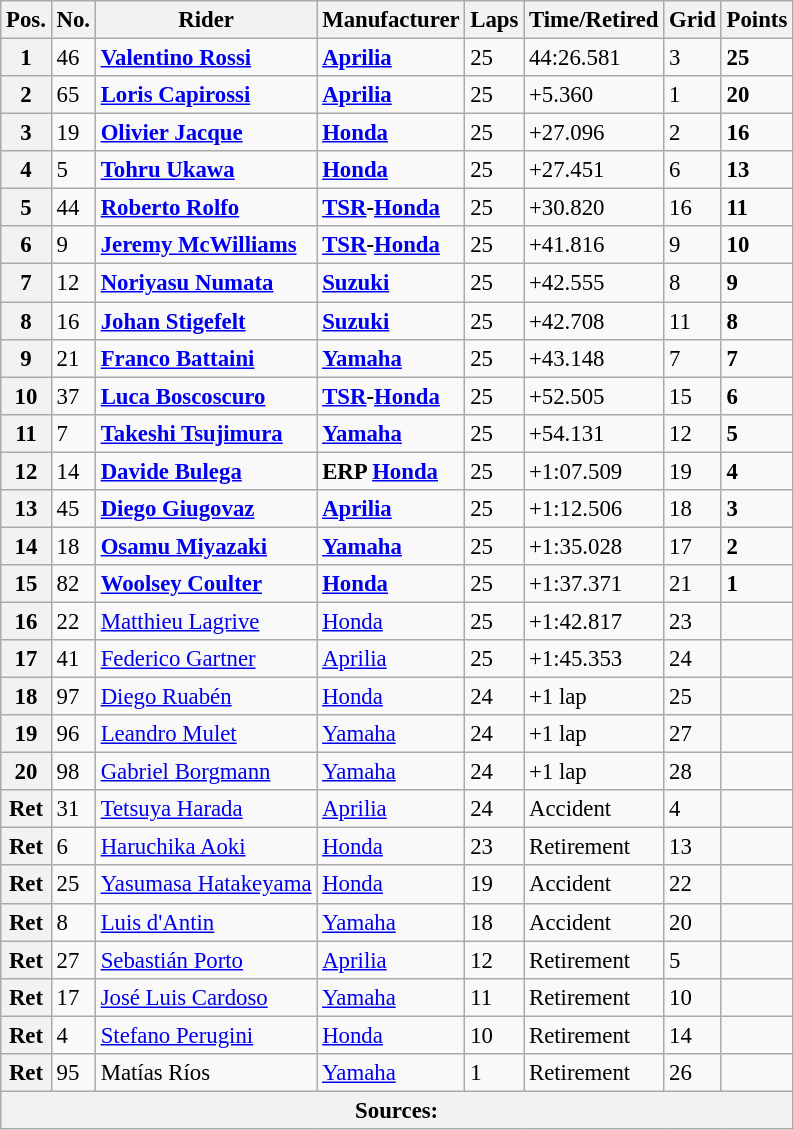<table class="wikitable" style="font-size: 95%;">
<tr>
<th>Pos.</th>
<th>No.</th>
<th>Rider</th>
<th>Manufacturer</th>
<th>Laps</th>
<th>Time/Retired</th>
<th>Grid</th>
<th>Points</th>
</tr>
<tr>
<th>1</th>
<td>46</td>
<td> <strong><a href='#'>Valentino Rossi</a></strong></td>
<td><strong><a href='#'>Aprilia</a></strong></td>
<td>25</td>
<td>44:26.581</td>
<td>3</td>
<td><strong>25</strong></td>
</tr>
<tr>
<th>2</th>
<td>65</td>
<td> <strong><a href='#'>Loris Capirossi</a></strong></td>
<td><strong><a href='#'>Aprilia</a></strong></td>
<td>25</td>
<td>+5.360</td>
<td>1</td>
<td><strong>20</strong></td>
</tr>
<tr>
<th>3</th>
<td>19</td>
<td> <strong><a href='#'>Olivier Jacque</a></strong></td>
<td><strong><a href='#'>Honda</a></strong></td>
<td>25</td>
<td>+27.096</td>
<td>2</td>
<td><strong>16</strong></td>
</tr>
<tr>
<th>4</th>
<td>5</td>
<td> <strong><a href='#'>Tohru Ukawa</a></strong></td>
<td><strong><a href='#'>Honda</a></strong></td>
<td>25</td>
<td>+27.451</td>
<td>6</td>
<td><strong>13</strong></td>
</tr>
<tr>
<th>5</th>
<td>44</td>
<td> <strong><a href='#'>Roberto Rolfo</a></strong></td>
<td><strong><a href='#'>TSR</a>-<a href='#'>Honda</a></strong></td>
<td>25</td>
<td>+30.820</td>
<td>16</td>
<td><strong>11</strong></td>
</tr>
<tr>
<th>6</th>
<td>9</td>
<td> <strong><a href='#'>Jeremy McWilliams</a></strong></td>
<td><strong><a href='#'>TSR</a>-<a href='#'>Honda</a></strong></td>
<td>25</td>
<td>+41.816</td>
<td>9</td>
<td><strong>10</strong></td>
</tr>
<tr>
<th>7</th>
<td>12</td>
<td> <strong><a href='#'>Noriyasu Numata</a></strong></td>
<td><strong><a href='#'>Suzuki</a></strong></td>
<td>25</td>
<td>+42.555</td>
<td>8</td>
<td><strong>9</strong></td>
</tr>
<tr>
<th>8</th>
<td>16</td>
<td> <strong><a href='#'>Johan Stigefelt</a></strong></td>
<td><strong><a href='#'>Suzuki</a></strong></td>
<td>25</td>
<td>+42.708</td>
<td>11</td>
<td><strong>8</strong></td>
</tr>
<tr>
<th>9</th>
<td>21</td>
<td> <strong><a href='#'>Franco Battaini</a></strong></td>
<td><strong><a href='#'>Yamaha</a></strong></td>
<td>25</td>
<td>+43.148</td>
<td>7</td>
<td><strong>7</strong></td>
</tr>
<tr>
<th>10</th>
<td>37</td>
<td> <strong><a href='#'>Luca Boscoscuro</a></strong></td>
<td><strong><a href='#'>TSR</a>-<a href='#'>Honda</a></strong></td>
<td>25</td>
<td>+52.505</td>
<td>15</td>
<td><strong>6</strong></td>
</tr>
<tr>
<th>11</th>
<td>7</td>
<td> <strong><a href='#'>Takeshi Tsujimura</a></strong></td>
<td><strong><a href='#'>Yamaha</a></strong></td>
<td>25</td>
<td>+54.131</td>
<td>12</td>
<td><strong>5</strong></td>
</tr>
<tr>
<th>12</th>
<td>14</td>
<td> <strong><a href='#'>Davide Bulega</a></strong></td>
<td><strong>ERP <a href='#'>Honda</a></strong></td>
<td>25</td>
<td>+1:07.509</td>
<td>19</td>
<td><strong>4</strong></td>
</tr>
<tr>
<th>13</th>
<td>45</td>
<td> <strong><a href='#'>Diego Giugovaz</a></strong></td>
<td><strong><a href='#'>Aprilia</a></strong></td>
<td>25</td>
<td>+1:12.506</td>
<td>18</td>
<td><strong>3</strong></td>
</tr>
<tr>
<th>14</th>
<td>18</td>
<td> <strong><a href='#'>Osamu Miyazaki</a></strong></td>
<td><strong><a href='#'>Yamaha</a></strong></td>
<td>25</td>
<td>+1:35.028</td>
<td>17</td>
<td><strong>2</strong></td>
</tr>
<tr>
<th>15</th>
<td>82</td>
<td> <strong><a href='#'>Woolsey Coulter</a></strong></td>
<td><strong><a href='#'>Honda</a></strong></td>
<td>25</td>
<td>+1:37.371</td>
<td>21</td>
<td><strong>1</strong></td>
</tr>
<tr>
<th>16</th>
<td>22</td>
<td> <a href='#'>Matthieu Lagrive</a></td>
<td><a href='#'>Honda</a></td>
<td>25</td>
<td>+1:42.817</td>
<td>23</td>
<td></td>
</tr>
<tr>
<th>17</th>
<td>41</td>
<td> <a href='#'>Federico Gartner</a></td>
<td><a href='#'>Aprilia</a></td>
<td>25</td>
<td>+1:45.353</td>
<td>24</td>
<td></td>
</tr>
<tr>
<th>18</th>
<td>97</td>
<td> <a href='#'>Diego Ruabén</a></td>
<td><a href='#'>Honda</a></td>
<td>24</td>
<td>+1 lap</td>
<td>25</td>
<td></td>
</tr>
<tr>
<th>19</th>
<td>96</td>
<td> <a href='#'>Leandro Mulet</a></td>
<td><a href='#'>Yamaha</a></td>
<td>24</td>
<td>+1 lap</td>
<td>27</td>
<td></td>
</tr>
<tr>
<th>20</th>
<td>98</td>
<td> <a href='#'>Gabriel Borgmann</a></td>
<td><a href='#'>Yamaha</a></td>
<td>24</td>
<td>+1 lap</td>
<td>28</td>
<td></td>
</tr>
<tr>
<th>Ret</th>
<td>31</td>
<td> <a href='#'>Tetsuya Harada</a></td>
<td><a href='#'>Aprilia</a></td>
<td>24</td>
<td>Accident</td>
<td>4</td>
<td></td>
</tr>
<tr>
<th>Ret</th>
<td>6</td>
<td> <a href='#'>Haruchika Aoki</a></td>
<td><a href='#'>Honda</a></td>
<td>23</td>
<td>Retirement</td>
<td>13</td>
<td></td>
</tr>
<tr>
<th>Ret</th>
<td>25</td>
<td> <a href='#'>Yasumasa Hatakeyama</a></td>
<td><a href='#'>Honda</a></td>
<td>19</td>
<td>Accident</td>
<td>22</td>
<td></td>
</tr>
<tr>
<th>Ret</th>
<td>8</td>
<td> <a href='#'>Luis d'Antin</a></td>
<td><a href='#'>Yamaha</a></td>
<td>18</td>
<td>Accident</td>
<td>20</td>
<td></td>
</tr>
<tr>
<th>Ret</th>
<td>27</td>
<td> <a href='#'>Sebastián Porto</a></td>
<td><a href='#'>Aprilia</a></td>
<td>12</td>
<td>Retirement</td>
<td>5</td>
<td></td>
</tr>
<tr>
<th>Ret</th>
<td>17</td>
<td> <a href='#'>José Luis Cardoso</a></td>
<td><a href='#'>Yamaha</a></td>
<td>11</td>
<td>Retirement</td>
<td>10</td>
<td></td>
</tr>
<tr>
<th>Ret</th>
<td>4</td>
<td> <a href='#'>Stefano Perugini</a></td>
<td><a href='#'>Honda</a></td>
<td>10</td>
<td>Retirement</td>
<td>14</td>
<td></td>
</tr>
<tr>
<th>Ret</th>
<td>95</td>
<td> Matías Ríos</td>
<td><a href='#'>Yamaha</a></td>
<td>1</td>
<td>Retirement</td>
<td>26</td>
<td></td>
</tr>
<tr>
<th colspan=8>Sources: </th>
</tr>
</table>
